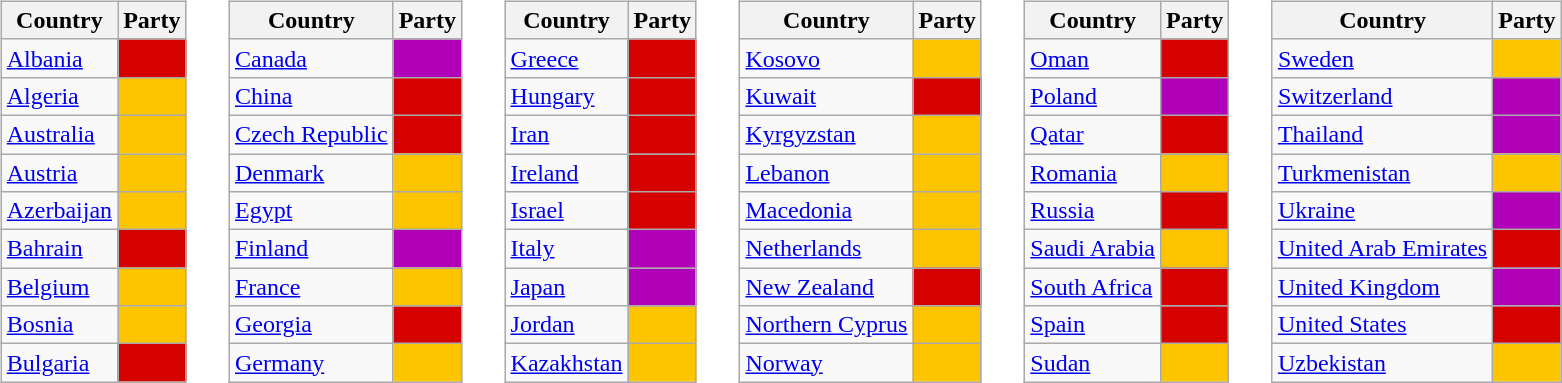<table>
<tr>
<td style="vertical-align:top"><br><table class="wikitable">
<tr>
<th>Country</th>
<th>Party</th>
</tr>
<tr>
<td><a href='#'>Albania</a></td>
<td style="background:#d50000; text-align:center;"></td>
</tr>
<tr>
<td><a href='#'>Algeria</a></td>
<td style="background:#fdc400; text-align:center;"></td>
</tr>
<tr>
<td><a href='#'>Australia</a></td>
<td style="background:#fdc400; text-align:center;"></td>
</tr>
<tr>
<td><a href='#'>Austria</a></td>
<td style="background:#fdc400; text-align:center;"></td>
</tr>
<tr>
<td><a href='#'>Azerbaijan</a></td>
<td style="background:#fdc400; text-align:center;"></td>
</tr>
<tr>
<td><a href='#'>Bahrain</a></td>
<td style="background:#d50000; text-align:center;"></td>
</tr>
<tr>
<td><a href='#'>Belgium</a></td>
<td style="background:#fdc400; text-align:center;"></td>
</tr>
<tr>
<td><a href='#'>Bosnia</a></td>
<td style="background:#fdc400; text-align:center;"></td>
</tr>
<tr>
<td><a href='#'>Bulgaria</a></td>
<td style="background:#d50000; text-align:center;"></td>
</tr>
</table>
</td>
<td colwidth=2em> </td>
<td style="vertical-align:top"><br><table class="wikitable">
<tr>
<th>Country</th>
<th>Party</th>
</tr>
<tr>
<td><a href='#'>Canada</a></td>
<td style="background:#b000b8; text-align:center;"></td>
</tr>
<tr>
<td><a href='#'>China</a></td>
<td style="background:#d50000; text-align:center;"></td>
</tr>
<tr>
<td><a href='#'>Czech Republic</a></td>
<td style="background:#d50000; text-align:center;"></td>
</tr>
<tr>
<td><a href='#'>Denmark</a></td>
<td style="background:#fdc400; text-align:center;"></td>
</tr>
<tr>
<td><a href='#'>Egypt</a></td>
<td style="background:#fdc400; text-align:center;"></td>
</tr>
<tr>
<td><a href='#'>Finland</a></td>
<td style="background:#b000b8; text-align:center;"></td>
</tr>
<tr>
<td><a href='#'>France</a></td>
<td style="background:#fdc400; text-align:center;"></td>
</tr>
<tr>
<td><a href='#'>Georgia</a></td>
<td style="background:#d50000; text-align:center;"></td>
</tr>
<tr>
<td><a href='#'>Germany</a></td>
<td style="background:#fdc400; text-align:center;"></td>
</tr>
</table>
</td>
<td colwidth=2em> </td>
<td style="vertical-align:top"><br><table class="wikitable">
<tr>
<th>Country</th>
<th>Party</th>
</tr>
<tr>
<td><a href='#'>Greece</a></td>
<td style="background:#d50000; text-align:center;"></td>
</tr>
<tr>
<td><a href='#'>Hungary</a></td>
<td style="background:#d50000; text-align:center;"></td>
</tr>
<tr>
<td><a href='#'>Iran</a></td>
<td style="background:#d50000; text-align:center;"></td>
</tr>
<tr>
<td><a href='#'>Ireland</a></td>
<td style="background:#d50000; text-align:center;"></td>
</tr>
<tr>
<td><a href='#'>Israel</a></td>
<td style="background:#d50000; text-align:center;"></td>
</tr>
<tr>
<td><a href='#'>Italy</a></td>
<td style="background:#b000b8; text-align:center;"></td>
</tr>
<tr>
<td><a href='#'>Japan</a></td>
<td style="background:#b000b8; text-align:center;"></td>
</tr>
<tr>
<td><a href='#'>Jordan</a></td>
<td style="background:#fdc400; text-align:center;"></td>
</tr>
<tr>
<td><a href='#'>Kazakhstan</a></td>
<td style="background:#fdc400; text-align:center;"></td>
</tr>
</table>
</td>
<td colwidth=2em> </td>
<td style="vertical-align:top"><br><table class="wikitable">
<tr>
<th>Country</th>
<th>Party</th>
</tr>
<tr>
<td><a href='#'>Kosovo</a></td>
<td style="background:#fdc400; text-align:center;"></td>
</tr>
<tr>
<td><a href='#'>Kuwait</a></td>
<td style="background:#d50000; text-align:center;"></td>
</tr>
<tr>
<td><a href='#'>Kyrgyzstan</a></td>
<td style="background:#fdc400; text-align:center;"></td>
</tr>
<tr>
<td><a href='#'>Lebanon</a></td>
<td style="background:#fdc400; text-align:center;"></td>
</tr>
<tr>
<td><a href='#'>Macedonia</a></td>
<td style="background:#fdc400; text-align:center;"></td>
</tr>
<tr>
<td><a href='#'>Netherlands</a></td>
<td style="background:#fdc400; text-align:center;"></td>
</tr>
<tr>
<td><a href='#'>New Zealand</a></td>
<td style="background:#d50000; text-align:center;"></td>
</tr>
<tr>
<td><a href='#'>Northern Cyprus</a></td>
<td style="background:#fdc400; text-align:center;"></td>
</tr>
<tr>
<td><a href='#'>Norway</a></td>
<td style="background:#fdc400; text-align:center;"></td>
</tr>
</table>
</td>
<td colwidth=2em> </td>
<td style="vertical-align:top"><br><table class="wikitable">
<tr>
<th>Country</th>
<th>Party</th>
</tr>
<tr>
<td><a href='#'>Oman</a></td>
<td style="background:#d50000; text-align:center;"></td>
</tr>
<tr>
<td><a href='#'>Poland</a></td>
<td style="background:#b000b8; text-align:center;"></td>
</tr>
<tr>
<td><a href='#'>Qatar</a></td>
<td style="background:#d50000; text-align:center;"></td>
</tr>
<tr>
<td><a href='#'>Romania</a></td>
<td style="background:#fdc400; text-align:center;"></td>
</tr>
<tr>
<td><a href='#'>Russia</a></td>
<td style="background:#d50000; text-align:center;"></td>
</tr>
<tr>
<td><a href='#'>Saudi Arabia</a></td>
<td style="background:#fdc400; text-align:center;"></td>
</tr>
<tr>
<td><a href='#'>South Africa</a></td>
<td style="background:#d50000; text-align:center;"></td>
</tr>
<tr>
<td><a href='#'>Spain</a></td>
<td style="background:#d50000; text-align:center;"></td>
</tr>
<tr>
<td><a href='#'>Sudan</a></td>
<td style="background:#fdc400; text-align:center;"></td>
</tr>
</table>
</td>
<td colwidth=2em> </td>
<td style="vertical-align:top"><br><table class="wikitable">
<tr>
<th>Country</th>
<th>Party</th>
</tr>
<tr>
<td><a href='#'>Sweden</a></td>
<td style="background:#fdc400; text-align:center;"></td>
</tr>
<tr>
<td><a href='#'>Switzerland</a></td>
<td style="background:#b000b8; text-align:center;"></td>
</tr>
<tr>
<td><a href='#'>Thailand</a></td>
<td style="background:#b000b8; text-align:center;"></td>
</tr>
<tr>
<td><a href='#'>Turkmenistan</a></td>
<td style="background:#fdc400; text-align:center;"></td>
</tr>
<tr>
<td><a href='#'>Ukraine</a></td>
<td style="background:#b000b8; text-align:center;"></td>
</tr>
<tr>
<td><a href='#'>United Arab Emirates</a></td>
<td style="background:#d50000; text-align:center;"></td>
</tr>
<tr>
<td><a href='#'>United Kingdom</a></td>
<td style="background:#b000b8; text-align:center;"></td>
</tr>
<tr>
<td><a href='#'>United States</a></td>
<td style="background:#d50000; text-align:center;"></td>
</tr>
<tr>
<td><a href='#'>Uzbekistan</a></td>
<td style="background:#fdc400; text-align:center;"></td>
</tr>
</table>
</td>
</tr>
</table>
